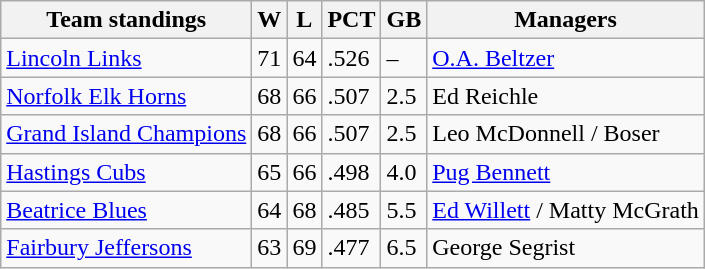<table class="wikitable">
<tr>
<th>Team standings</th>
<th>W</th>
<th>L</th>
<th>PCT</th>
<th>GB</th>
<th>Managers</th>
</tr>
<tr>
<td><a href='#'>Lincoln Links</a></td>
<td>71</td>
<td>64</td>
<td>.526</td>
<td>–</td>
<td><a href='#'>O.A. Beltzer</a></td>
</tr>
<tr>
<td><a href='#'>Norfolk Elk Horns</a></td>
<td>68</td>
<td>66</td>
<td>.507</td>
<td>2.5</td>
<td>Ed Reichle</td>
</tr>
<tr>
<td><a href='#'>Grand Island Champions</a></td>
<td>68</td>
<td>66</td>
<td>.507</td>
<td>2.5</td>
<td>Leo McDonnell / Boser</td>
</tr>
<tr>
<td><a href='#'>Hastings Cubs</a></td>
<td>65</td>
<td>66</td>
<td>.498</td>
<td>4.0</td>
<td><a href='#'>Pug Bennett</a></td>
</tr>
<tr>
<td><a href='#'>Beatrice Blues</a></td>
<td>64</td>
<td>68</td>
<td>.485</td>
<td>5.5</td>
<td><a href='#'>Ed Willett</a> / Matty McGrath</td>
</tr>
<tr>
<td><a href='#'>Fairbury Jeffersons</a></td>
<td>63</td>
<td>69</td>
<td>.477</td>
<td>6.5</td>
<td>George Segrist</td>
</tr>
</table>
